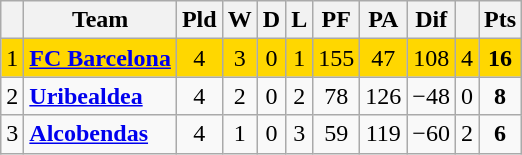<table class="wikitable sortable" style="text-align: center;">
<tr>
<th align="center"></th>
<th align="center">Team</th>
<th align="center">Pld</th>
<th align="center">W</th>
<th align="center">D</th>
<th align="center">L</th>
<th align="center">PF</th>
<th align="center">PA</th>
<th align="center">Dif</th>
<th align="center"></th>
<th align="center">Pts</th>
</tr>
<tr style="background:#FFD700;">
<td>1</td>
<td align="left"><strong><a href='#'>FC Barcelona</a></strong></td>
<td>4</td>
<td>3</td>
<td>0</td>
<td>1</td>
<td>155</td>
<td>47</td>
<td>108</td>
<td>4</td>
<td><strong>16</strong></td>
</tr>
<tr>
<td>2</td>
<td align="left"><strong><a href='#'>Uribealdea</a></strong></td>
<td>4</td>
<td>2</td>
<td>0</td>
<td>2</td>
<td>78</td>
<td>126</td>
<td>−48</td>
<td>0</td>
<td><strong>8</strong></td>
</tr>
<tr>
<td>3</td>
<td align="left"><strong><a href='#'>Alcobendas</a></strong></td>
<td>4</td>
<td>1</td>
<td>0</td>
<td>3</td>
<td>59</td>
<td>119</td>
<td>−60</td>
<td>2</td>
<td><strong>6</strong></td>
</tr>
</table>
